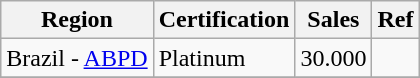<table class="wikitable">
<tr>
<th>Region</th>
<th>Certification</th>
<th>Sales</th>
<th>Ref</th>
</tr>
<tr>
<td>Brazil - <a href='#'>ABPD</a></td>
<td>Platinum</td>
<td>30.000</td>
<td></td>
</tr>
<tr>
</tr>
</table>
